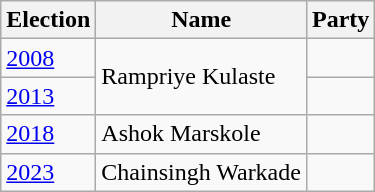<table class="wikitable sortable">
<tr>
<th>Election</th>
<th>Name</th>
<th colspan=2>Party</th>
</tr>
<tr>
<td><a href='#'>2008</a></td>
<td rowspan=2>Rampriye Kulaste</td>
<td></td>
</tr>
<tr>
<td><a href='#'>2013</a></td>
</tr>
<tr>
<td><a href='#'>2018</a></td>
<td>Ashok Marskole</td>
<td></td>
</tr>
<tr>
<td><a href='#'>2023</a></td>
<td>Chainsingh Warkade</td>
</tr>
</table>
